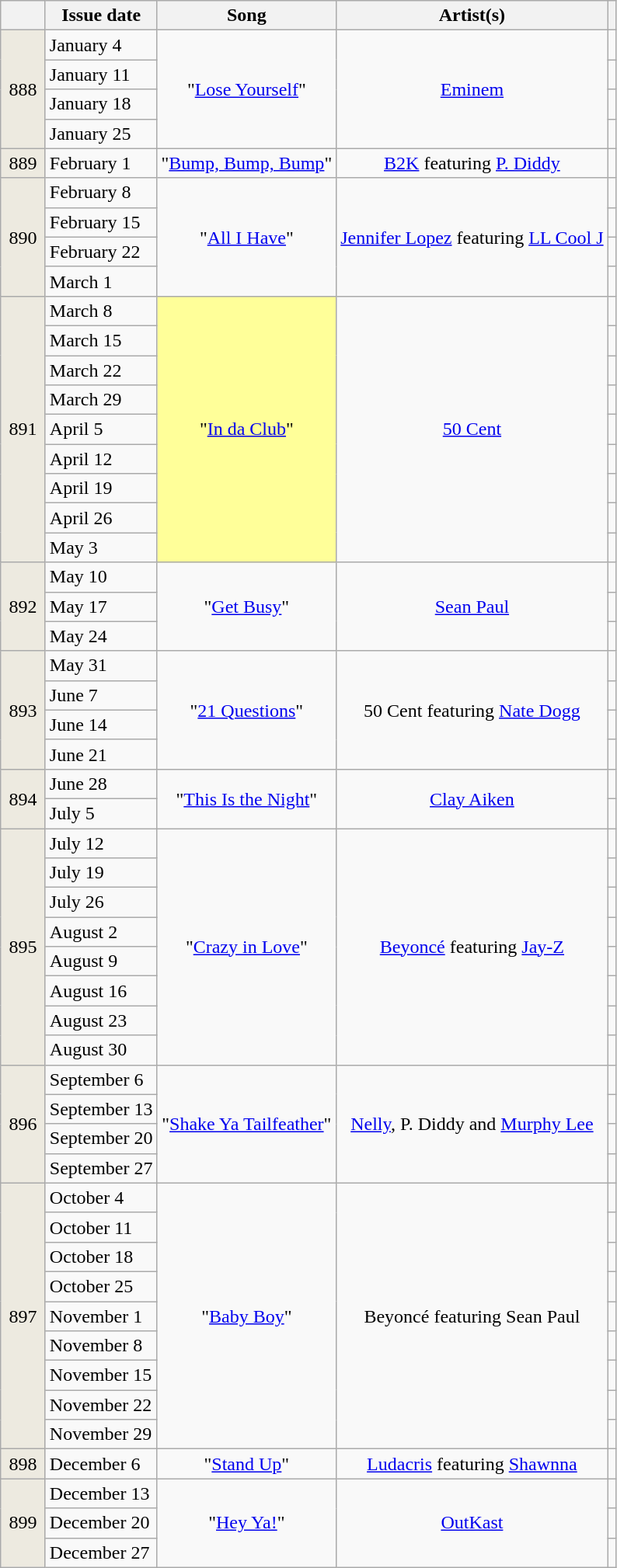<table class="wikitable">
<tr>
<th width=31></th>
<th align="center">Issue date</th>
<th align="center">Song</th>
<th align="center">Artist(s)</th>
<th align="center"></th>
</tr>
<tr>
<td bgcolor=#EDEAE0 align=center rowspan=4>888</td>
<td align="left">January 4</td>
<td align="center" rowspan="4">"<a href='#'>Lose Yourself</a>"</td>
<td align="center" rowspan="4"><a href='#'>Eminem</a></td>
<td align="center"></td>
</tr>
<tr>
<td align="left">January 11</td>
<td align="center"></td>
</tr>
<tr>
<td align="left">January 18</td>
<td align="center"></td>
</tr>
<tr>
<td align="left">January 25</td>
<td align="center"></td>
</tr>
<tr>
<td bgcolor=#EDEAE0 align=center>889</td>
<td align="left">February 1</td>
<td align="center">"<a href='#'>Bump, Bump, Bump</a>"</td>
<td align="center"><a href='#'>B2K</a> featuring <a href='#'>P. Diddy</a></td>
<td align="center"></td>
</tr>
<tr>
<td bgcolor=#EDEAE0 align=center rowspan=4>890</td>
<td align="left">February 8</td>
<td align="center" rowspan="4">"<a href='#'>All I Have</a>"</td>
<td align="center" rowspan="4"><a href='#'>Jennifer Lopez</a> featuring <a href='#'>LL Cool J</a></td>
<td align="center"></td>
</tr>
<tr>
<td align="left">February 15</td>
<td align="center"></td>
</tr>
<tr>
<td align="left">February 22</td>
<td align="center"></td>
</tr>
<tr>
<td align="left">March 1</td>
<td align="center"></td>
</tr>
<tr>
<td bgcolor=#EDEAE0 align=center rowspan=9>891</td>
<td align="left">March 8</td>
<td bgcolor=#FFFF99 align="center" rowspan="9">"<a href='#'>In da Club</a>" </td>
<td align="center" rowspan="9"><a href='#'>50 Cent</a></td>
<td align="center"></td>
</tr>
<tr>
<td align="left">March 15</td>
<td align="center"></td>
</tr>
<tr>
<td align="left">March 22</td>
<td align="center"></td>
</tr>
<tr>
<td align="left">March 29</td>
<td align="center"></td>
</tr>
<tr>
<td align="left">April 5</td>
<td align="center"></td>
</tr>
<tr>
<td align="left">April 12</td>
<td align="center"></td>
</tr>
<tr>
<td align="left">April 19</td>
<td align="center"></td>
</tr>
<tr>
<td align="left">April 26</td>
<td align="center"></td>
</tr>
<tr>
<td align="left">May 3</td>
<td align="center"></td>
</tr>
<tr>
<td bgcolor=#EDEAE0 align=center rowspan=3>892</td>
<td align="left">May 10</td>
<td align="center" rowspan="3">"<a href='#'>Get Busy</a>"</td>
<td align="center" rowspan="3"><a href='#'>Sean Paul</a></td>
<td align="center"></td>
</tr>
<tr>
<td align="left">May 17</td>
<td align="center"></td>
</tr>
<tr>
<td align="left">May 24</td>
<td align="center"></td>
</tr>
<tr>
<td bgcolor=#EDEAE0 align=center rowspan=4>893</td>
<td align="left">May 31</td>
<td align="center" rowspan="4">"<a href='#'>21 Questions</a>"</td>
<td align="center" rowspan="4">50 Cent featuring <a href='#'>Nate Dogg</a></td>
<td align="center"></td>
</tr>
<tr>
<td align="left">June 7</td>
<td align="center"></td>
</tr>
<tr>
<td align="left">June 14</td>
<td align="center"></td>
</tr>
<tr>
<td align="left">June 21</td>
<td align="center"></td>
</tr>
<tr>
<td bgcolor=#EDEAE0 align=center rowspan=2>894</td>
<td align="left">June 28</td>
<td align="center" rowspan="2">"<a href='#'>This Is the Night</a>"</td>
<td align="center" rowspan="2"><a href='#'>Clay Aiken</a></td>
<td align="center"></td>
</tr>
<tr>
<td align="left">July 5</td>
<td align="center"></td>
</tr>
<tr>
<td bgcolor=#EDEAE0 align=center rowspan=8>895</td>
<td align="left">July 12</td>
<td align="center" rowspan="8">"<a href='#'>Crazy in Love</a>"</td>
<td align="center" rowspan="8"><a href='#'>Beyoncé</a> featuring <a href='#'>Jay-Z</a></td>
<td align="center"></td>
</tr>
<tr>
<td align="left">July 19</td>
<td align="center"></td>
</tr>
<tr>
<td align="left">July 26</td>
<td align="center"></td>
</tr>
<tr>
<td align="left">August 2</td>
<td align="center"></td>
</tr>
<tr>
<td align="left">August 9</td>
<td align="center"></td>
</tr>
<tr>
<td align="left">August 16</td>
<td align="center"></td>
</tr>
<tr>
<td align="left">August 23</td>
<td align="center"></td>
</tr>
<tr>
<td align="left">August 30</td>
<td align="center"></td>
</tr>
<tr>
<td bgcolor=#EDEAE0 align=center rowspan=4>896</td>
<td align="left">September 6</td>
<td align="center" rowspan="4">"<a href='#'>Shake Ya Tailfeather</a>"</td>
<td align="center" rowspan="4"><a href='#'>Nelly</a>, P. Diddy and <a href='#'>Murphy Lee</a></td>
<td align="center"></td>
</tr>
<tr>
<td align="left">September 13</td>
<td align="center"></td>
</tr>
<tr>
<td align="left">September 20</td>
<td align="center"></td>
</tr>
<tr>
<td align="left">September 27</td>
<td align="center"></td>
</tr>
<tr>
<td bgcolor=#EDEAE0 align=center rowspan=9>897</td>
<td align="left">October 4</td>
<td align="center" rowspan="9">"<a href='#'>Baby Boy</a>"</td>
<td align="center" rowspan="9">Beyoncé featuring Sean Paul</td>
<td align="center"></td>
</tr>
<tr>
<td align="left">October 11</td>
<td align="center"></td>
</tr>
<tr>
<td align="left">October 18</td>
<td align="center"></td>
</tr>
<tr>
<td align="left">October 25</td>
<td align="center"></td>
</tr>
<tr>
<td align="left">November 1</td>
<td align="center"></td>
</tr>
<tr>
<td align="left">November 8</td>
<td align="center"></td>
</tr>
<tr>
<td align="left">November 15</td>
<td align="center"></td>
</tr>
<tr>
<td align="left">November 22</td>
<td align="center"></td>
</tr>
<tr>
<td align="left">November 29</td>
<td align="center"></td>
</tr>
<tr>
<td bgcolor=#EDEAE0 align=center>898</td>
<td align="left">December 6</td>
<td align="center">"<a href='#'>Stand Up</a>"</td>
<td align="center"><a href='#'>Ludacris</a> featuring <a href='#'>Shawnna</a></td>
<td align="center"></td>
</tr>
<tr>
<td bgcolor=#EDEAE0 align=center rowspan=3>899</td>
<td align="left">December 13</td>
<td align="center" rowspan="3">"<a href='#'>Hey Ya!</a>"</td>
<td align="center" rowspan="3"><a href='#'>OutKast</a></td>
<td align="center"></td>
</tr>
<tr>
<td align="left">December 20</td>
<td align="center"></td>
</tr>
<tr>
<td align="left">December 27</td>
<td align="center"></td>
</tr>
</table>
